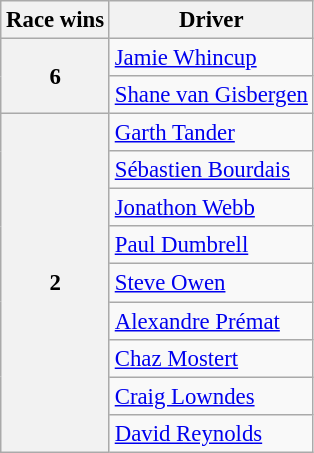<table class="wikitable" style="font-size: 95%;">
<tr>
<th>Race wins</th>
<th>Driver</th>
</tr>
<tr>
<th rowspan=2>6</th>
<td> <a href='#'>Jamie Whincup</a></td>
</tr>
<tr>
<td> <a href='#'>Shane van Gisbergen</a></td>
</tr>
<tr>
<th rowspan=9>2</th>
<td> <a href='#'>Garth Tander</a></td>
</tr>
<tr>
<td> <a href='#'>Sébastien Bourdais</a></td>
</tr>
<tr>
<td> <a href='#'>Jonathon Webb</a></td>
</tr>
<tr>
<td> <a href='#'>Paul Dumbrell</a></td>
</tr>
<tr>
<td> <a href='#'>Steve Owen</a></td>
</tr>
<tr>
<td> <a href='#'>Alexandre Prémat</a></td>
</tr>
<tr>
<td> <a href='#'>Chaz Mostert</a></td>
</tr>
<tr>
<td> <a href='#'>Craig Lowndes</a></td>
</tr>
<tr>
<td> <a href='#'>David Reynolds</a></td>
</tr>
</table>
